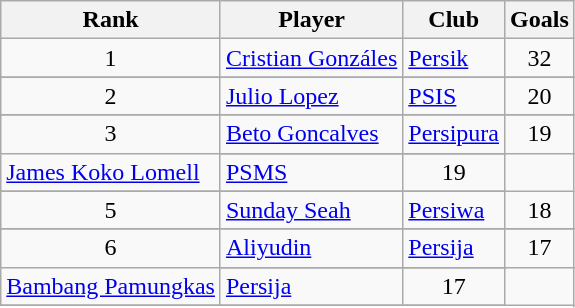<table class="wikitable" style="text-align:center">
<tr>
<th>Rank</th>
<th>Player</th>
<th>Club</th>
<th>Goals</th>
</tr>
<tr>
<td align="center">1</td>
<td align="left"> <a href='#'>Cristian Gonzáles</a></td>
<td align="left"><a href='#'>Persik</a></td>
<td>32</td>
</tr>
<tr align="center">
</tr>
<tr>
<td align="center">2</td>
<td align="left"> <a href='#'>Julio Lopez</a></td>
<td align="left"><a href='#'>PSIS</a></td>
<td>20</td>
</tr>
<tr align="center">
</tr>
<tr>
<td align="center" rowspan=2>3</td>
<td align="left"> <a href='#'>Beto Goncalves</a></td>
<td align="left"><a href='#'>Persipura</a></td>
<td>19</td>
</tr>
<tr align="center">
</tr>
<tr>
<td align="left"> <a href='#'>James Koko Lomell</a></td>
<td align="left"><a href='#'>PSMS</a></td>
<td>19</td>
</tr>
<tr align="center">
</tr>
<tr>
<td align="center">5</td>
<td align="left"> <a href='#'>Sunday Seah</a></td>
<td align="left"><a href='#'>Persiwa</a></td>
<td>18</td>
</tr>
<tr align="center">
</tr>
<tr>
<td align="center" rowspan=2>6</td>
<td align="left"> <a href='#'>Aliyudin</a></td>
<td align="left"><a href='#'>Persija</a></td>
<td>17</td>
</tr>
<tr align="center">
</tr>
<tr>
<td align="left"> <a href='#'>Bambang Pamungkas</a></td>
<td align="left"><a href='#'>Persija</a></td>
<td>17</td>
</tr>
<tr align="center">
</tr>
</table>
